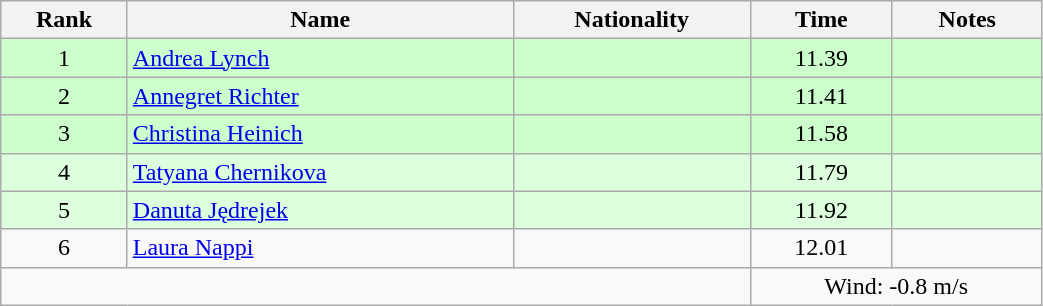<table class="wikitable sortable" style="text-align:center;width: 55%">
<tr>
<th>Rank</th>
<th>Name</th>
<th>Nationality</th>
<th>Time</th>
<th>Notes</th>
</tr>
<tr bgcolor=ccffcc>
<td>1</td>
<td align=left><a href='#'>Andrea Lynch</a></td>
<td align=left></td>
<td>11.39</td>
<td></td>
</tr>
<tr bgcolor=ccffcc>
<td>2</td>
<td align=left><a href='#'>Annegret Richter</a></td>
<td align=left></td>
<td>11.41</td>
<td></td>
</tr>
<tr bgcolor=ccffcc>
<td>3</td>
<td align=left><a href='#'>Christina Heinich</a></td>
<td align=left></td>
<td>11.58</td>
<td></td>
</tr>
<tr bgcolor=ddffdd>
<td>4</td>
<td align=left><a href='#'>Tatyana Chernikova</a></td>
<td align=left></td>
<td>11.79</td>
<td></td>
</tr>
<tr bgcolor=ddffdd>
<td>5</td>
<td align=left><a href='#'>Danuta Jędrejek</a></td>
<td align=left></td>
<td>11.92</td>
<td></td>
</tr>
<tr>
<td>6</td>
<td align=left><a href='#'>Laura Nappi</a></td>
<td align=left></td>
<td>12.01</td>
<td></td>
</tr>
<tr>
<td colspan="3"></td>
<td colspan="2">Wind: -0.8 m/s</td>
</tr>
</table>
